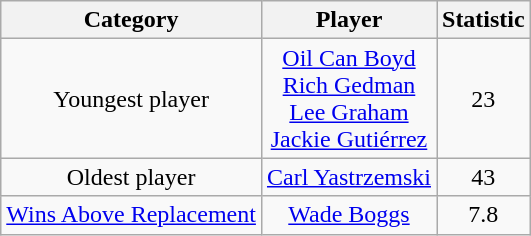<table class="wikitable" style="text-align:center;">
<tr>
<th>Category</th>
<th>Player</th>
<th>Statistic</th>
</tr>
<tr>
<td>Youngest player</td>
<td><a href='#'>Oil Can Boyd</a><br><a href='#'>Rich Gedman</a><br><a href='#'>Lee Graham</a><br><a href='#'>Jackie Gutiérrez</a></td>
<td>23</td>
</tr>
<tr>
<td>Oldest player</td>
<td><a href='#'>Carl Yastrzemski</a></td>
<td>43</td>
</tr>
<tr>
<td><a href='#'>Wins Above Replacement</a></td>
<td><a href='#'>Wade Boggs</a></td>
<td>7.8</td>
</tr>
</table>
